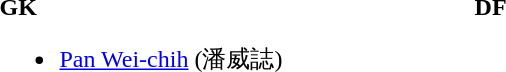<table>
<tr style="vertical-align: top;">
<td width="25%"><br><strong>GK</strong><ul><li><a href='#'>Pan Wei-chih</a> (潘威誌)</li></ul></td>
<td></td>
<td width="25%"><br><strong>DF</strong></td>
<td></td>
<td width="25%"><br></td>
<td></td>
<td width="25%"><br></td>
</tr>
</table>
